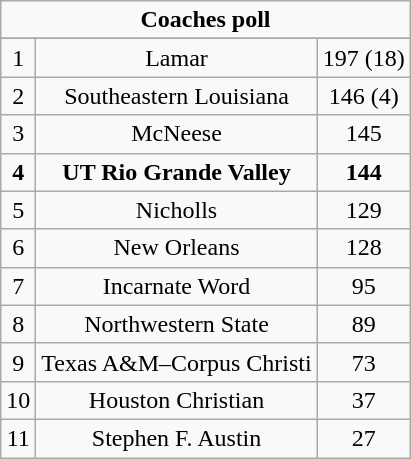<table class="wikitable collapsible">
<tr align="center">
<td align="center" Colspan="3"><strong>Coaches poll</strong></td>
</tr>
<tr align="center">
</tr>
<tr align="center">
<td>1</td>
<td>Lamar</td>
<td>197 (18)</td>
</tr>
<tr align="center">
<td>2</td>
<td>Southeastern Louisiana</td>
<td>146 (4)</td>
</tr>
<tr align="center">
<td>3</td>
<td>McNeese</td>
<td>145</td>
</tr>
<tr align="center">
<td><strong>4</strong></td>
<td><strong>UT Rio Grande Valley</strong></td>
<td><strong>144</strong></td>
</tr>
<tr align="center">
<td>5</td>
<td>Nicholls</td>
<td>129</td>
</tr>
<tr align="center">
<td>6</td>
<td>New Orleans</td>
<td>128</td>
</tr>
<tr align="center">
<td>7</td>
<td>Incarnate Word</td>
<td>95</td>
</tr>
<tr align="center">
<td>8</td>
<td>Northwestern State</td>
<td>89</td>
</tr>
<tr align="center">
<td>9</td>
<td>Texas A&M–Corpus Christi</td>
<td>73</td>
</tr>
<tr align="center">
<td>10</td>
<td>Houston Christian</td>
<td>37</td>
</tr>
<tr align="center">
<td>11</td>
<td>Stephen F. Austin</td>
<td>27</td>
</tr>
</table>
